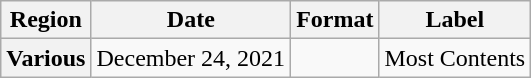<table class="wikitable plainrowheaders">
<tr>
<th scope="col">Region</th>
<th scope="col">Date</th>
<th scope="col">Format</th>
<th scope="col">Label</th>
</tr>
<tr>
<th scope="row">Various</th>
<td>December 24, 2021</td>
<td></td>
<td>Most Contents</td>
</tr>
</table>
